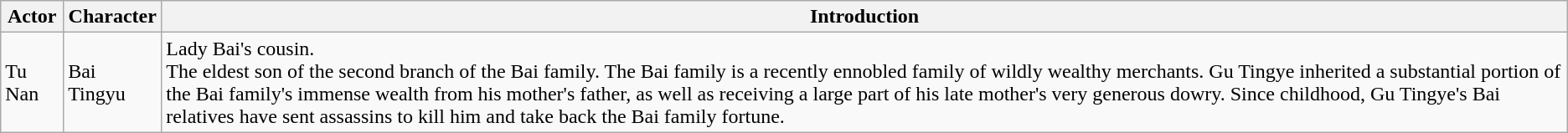<table class="wikitable">
<tr>
<th>Actor</th>
<th>Character</th>
<th>Introduction</th>
</tr>
<tr>
<td>Tu Nan</td>
<td>Bai Tingyu</td>
<td>Lady Bai's cousin.<br> The eldest son of the second branch of the Bai family. The Bai family is a recently ennobled family of wildly wealthy merchants. Gu Tingye inherited a substantial portion of the Bai family's immense wealth from his mother's father, as well as receiving a large part of his late mother's very generous dowry. Since childhood, Gu Tingye's Bai relatives have sent assassins to kill him and take back the Bai family fortune.</td>
</tr>
</table>
